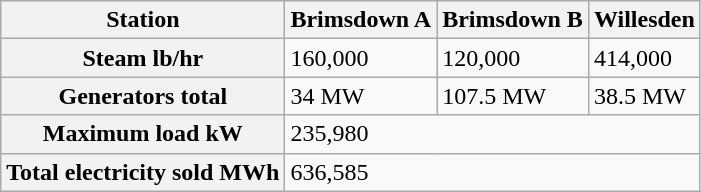<table class="wikitable">
<tr>
<th>Station</th>
<th>Brimsdown A</th>
<th>Brimsdown B</th>
<th>Willesden</th>
</tr>
<tr>
<th>Steam lb/hr</th>
<td>160,000</td>
<td>120,000</td>
<td>414,000</td>
</tr>
<tr>
<th>Generators total</th>
<td>34 MW</td>
<td>107.5 MW</td>
<td>38.5 MW</td>
</tr>
<tr>
<th>Maximum load kW</th>
<td colspan="3">235,980</td>
</tr>
<tr>
<th>Total electricity  sold MWh</th>
<td colspan="3">636,585</td>
</tr>
</table>
